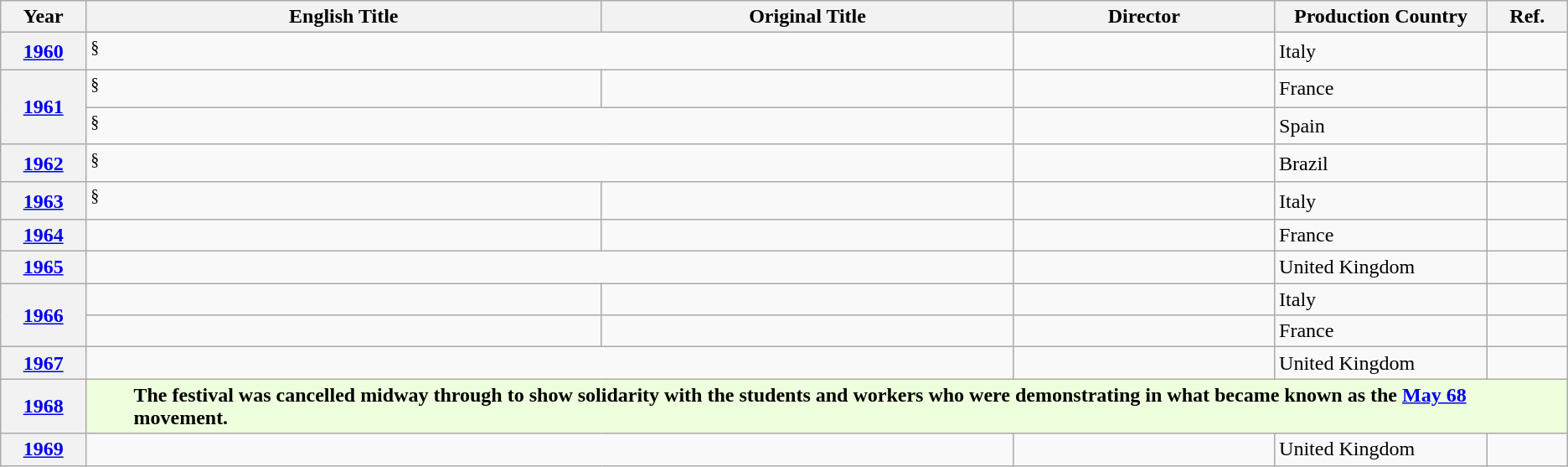<table class="wikitable unsortable">
<tr>
<th scope="col" style="width:1%;">Year</th>
<th scope="col" style="width:10%;">English Title</th>
<th scope="col" style="width:8%;">Original Title</th>
<th scope="col" style="width:5%;">Director</th>
<th scope="col" style="width:3%;">Production Country</th>
<th scope="col" style="width:1%;" class="unsortable">Ref.</th>
</tr>
<tr>
<th style="text-align:center;"><a href='#'>1960</a></th>
<td colspan="2"> <sup>§</sup></td>
<td></td>
<td>Italy</td>
<td style="text-align:center;"></td>
</tr>
<tr>
<th rowspan="2" style="text-align:center;"><a href='#'>1961</a></th>
<td> <sup>§</sup></td>
<td></td>
<td></td>
<td>France</td>
<td style="text-align:center;"></td>
</tr>
<tr>
<td colspan="2"> <sup>§</sup></td>
<td></td>
<td>Spain</td>
<td style="text-align:center;"></td>
</tr>
<tr>
<th style="text-align:center;"><a href='#'>1962</a></th>
<td colspan="2"> <sup>§</sup></td>
<td></td>
<td>Brazil</td>
<td style="text-align:center;"></td>
</tr>
<tr>
<th style="text-align:center;"><a href='#'>1963</a></th>
<td> <sup>§</sup></td>
<td></td>
<td></td>
<td>Italy</td>
<td style="text-align:center;"></td>
</tr>
<tr>
<th style="text-align:center;"><a href='#'>1964</a></th>
<td></td>
<td></td>
<td></td>
<td>France</td>
<td style="text-align:center;"></td>
</tr>
<tr>
<th style="text-align:center;"><a href='#'>1965</a></th>
<td colspan="2"></td>
<td></td>
<td>United Kingdom</td>
<td style="text-align:center;"></td>
</tr>
<tr>
<th rowspan="2" style="text-align:center;"><a href='#'>1966</a></th>
<td></td>
<td></td>
<td></td>
<td>Italy</td>
<td style="text-align:center;"></td>
</tr>
<tr>
<td></td>
<td></td>
<td></td>
<td>France</td>
<td style="text-align:center;"></td>
</tr>
<tr>
<th style="text-align:center;"><a href='#'>1967</a></th>
<td colspan="2"></td>
<td></td>
<td>United Kingdom</td>
<td style="text-align:center;"></td>
</tr>
<tr>
<th style="text-align:center;"><a href='#'>1968</a></th>
<td colspan="5" style="background-color:#EFD; padding-left:3%" data-sort-value="ω"><strong>The festival was cancelled midway through to show solidarity with the students and workers who were demonstrating in what became known as the <a href='#'>May 68</a> movement.</strong></td>
</tr>
<tr>
<th style="text-align:center;"><a href='#'>1969</a></th>
<td colspan="2"></td>
<td></td>
<td>United Kingdom</td>
<td style="text-align:center;"></td>
</tr>
</table>
